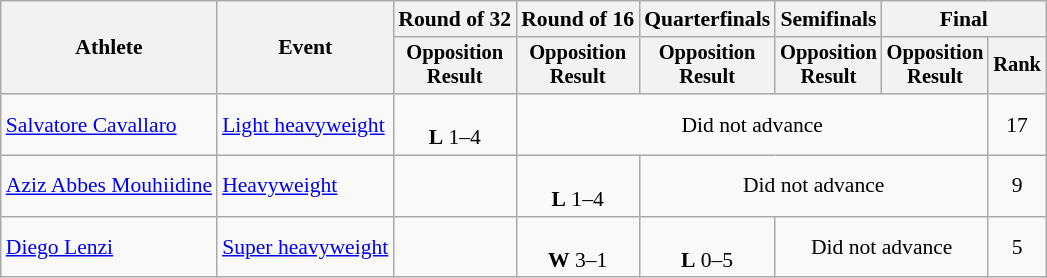<table class="wikitable" style="font-size:90%">
<tr>
<th rowspan="2">Athlete</th>
<th rowspan="2">Event</th>
<th>Round of 32</th>
<th>Round of 16</th>
<th>Quarterfinals</th>
<th>Semifinals</th>
<th colspan=2>Final</th>
</tr>
<tr style="font-size:95%">
<th>Opposition<br>Result</th>
<th>Opposition<br>Result</th>
<th>Opposition<br>Result</th>
<th>Opposition<br>Result</th>
<th>Opposition<br>Result</th>
<th>Rank</th>
</tr>
<tr align=center>
<td align=left><a href='#'>Salvatore Cavallaro</a></td>
<td align=left><a href='#'>Light heavyweight</a></td>
<td><br><strong>L</strong> 1–4</td>
<td colspan=4>Did not advance</td>
<td>17</td>
</tr>
<tr align=center>
<td align=left><a href='#'>Aziz Abbes Mouhiidine</a></td>
<td align=left><a href='#'>Heavyweight</a></td>
<td></td>
<td><br><strong>L</strong> 1–4</td>
<td colspan=3>Did not advance</td>
<td>9</td>
</tr>
<tr align=center>
<td align=left><a href='#'>Diego Lenzi</a></td>
<td align=left><a href='#'>Super heavyweight</a></td>
<td></td>
<td><br><strong>W</strong> 3–1</td>
<td><br><strong>L</strong> 0–5</td>
<td colspan=2>Did not advance</td>
<td>5</td>
</tr>
</table>
